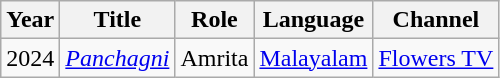<table class="wikitable">
<tr>
<th>Year</th>
<th>Title</th>
<th>Role</th>
<th>Language</th>
<th>Channel</th>
</tr>
<tr>
<td>2024</td>
<td><em><a href='#'>Panchagni</a></em></td>
<td>Amrita</td>
<td><a href='#'>Malayalam </a></td>
<td><a href='#'>Flowers TV</a></td>
</tr>
</table>
